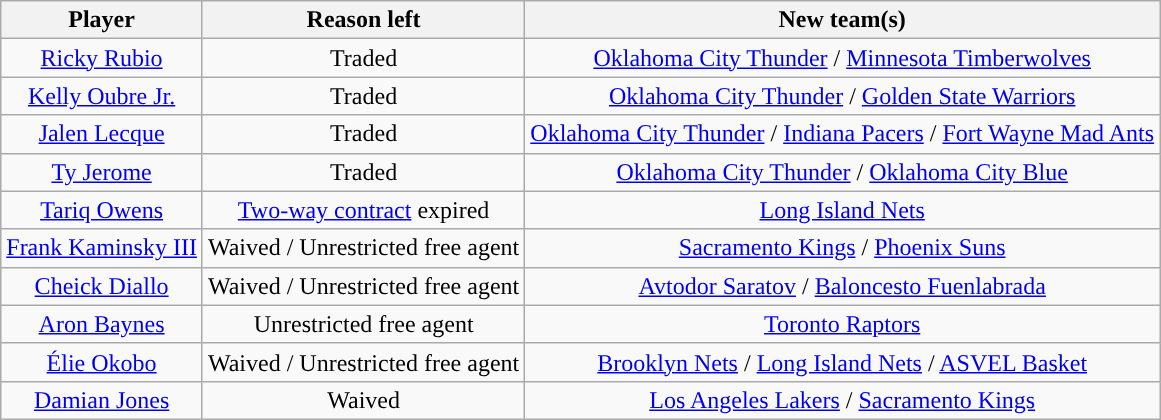<table class="wikitable sortable sortable">
<tr>
<th>Player</th>
<th>Reason left</th>
<th>New team(s)</th>
</tr>
<tr style="text-align: center">
<td><a href='#'>Ricky Rubio</a></td>
<td>Traded</td>
<td><a href='#'>Oklahoma City Thunder</a> / <a href='#'>Minnesota Timberwolves</a></td>
</tr>
<tr style="text-align: center">
<td><a href='#'>Kelly Oubre Jr.</a></td>
<td>Traded</td>
<td><a href='#'>Oklahoma City Thunder</a> / <a href='#'>Golden State Warriors</a></td>
</tr>
<tr style="text-align: center">
<td><a href='#'>Jalen Lecque</a></td>
<td>Traded</td>
<td><a href='#'>Oklahoma City Thunder</a> / <a href='#'>Indiana Pacers</a> / <a href='#'>Fort Wayne Mad Ants</a></td>
</tr>
<tr style="text-align: center">
<td><a href='#'>Ty Jerome</a></td>
<td>Traded</td>
<td><a href='#'>Oklahoma City Thunder</a> / <a href='#'>Oklahoma City Blue</a></td>
</tr>
<tr style="text-align: center">
<td><a href='#'>Tariq Owens</a></td>
<td><a href='#'>Two-way contract</a> expired</td>
<td><a href='#'>Long Island Nets</a></td>
</tr>
<tr style="text-align: center">
<td><a href='#'>Frank Kaminsky III</a></td>
<td>Waived / Unrestricted free agent</td>
<td><a href='#'>Sacramento Kings</a> / <a href='#'>Phoenix Suns</a></td>
</tr>
<tr style="text-align: center">
<td><a href='#'>Cheick Diallo</a></td>
<td>Waived / Unrestricted free agent</td>
<td> <a href='#'>Avtodor Saratov</a> /  <a href='#'>Baloncesto Fuenlabrada</a></td>
</tr>
<tr style="text-align: center">
<td><a href='#'>Aron Baynes</a></td>
<td>Unrestricted free agent</td>
<td> <a href='#'>Toronto Raptors</a></td>
</tr>
<tr style="text-align: center">
<td><a href='#'>Élie Okobo</a></td>
<td>Waived / Unrestricted free agent</td>
<td><a href='#'>Brooklyn Nets</a> / <a href='#'>Long Island Nets</a> /  <a href='#'>ASVEL Basket</a></td>
</tr>
<tr style="text-align: center">
<td><a href='#'>Damian Jones</a></td>
<td>Waived</td>
<td><a href='#'>Los Angeles Lakers</a> / <a href='#'>Sacramento Kings</a></td>
</tr>
</table>
